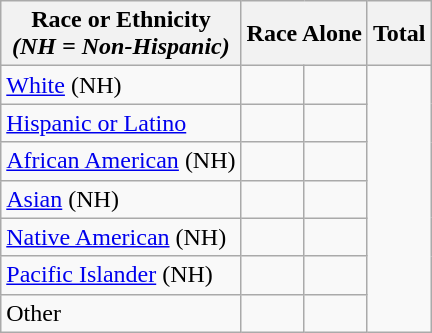<table class="wikitable sortable collapsible"; text-align:right; font-size:80%;>
<tr>
<th>Race or Ethnicity<br> <em>(NH = Non-Hispanic)</em></th>
<th colspan="2" data-sort-type=number>Race Alone</th>
<th colspan="2" data-sort-type=number>Total</th>
</tr>
<tr>
<td><a href='#'>White</a> (NH)</td>
<td aline=right></td>
<td aline=right></td>
</tr>
<tr>
<td><a href='#'>Hispanic or Latino</a></td>
<td aline=right></td>
<td aline=right></td>
</tr>
<tr>
<td><a href='#'>African American</a> (NH)</td>
<td aline=right></td>
<td aline=right></td>
</tr>
<tr>
<td><a href='#'>Asian</a> (NH)</td>
<td aline=right></td>
<td aline=right></td>
</tr>
<tr>
<td><a href='#'>Native American</a> (NH)</td>
<td aline=right></td>
<td aline=right></td>
</tr>
<tr>
<td><a href='#'>Pacific Islander</a> (NH)</td>
<td aline=right></td>
<td aline=right></td>
</tr>
<tr>
<td>Other</td>
<td aline=right></td>
<td aline=right></td>
</tr>
</table>
